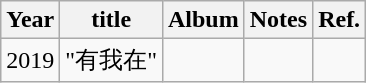<table class="wikitable sortable">
<tr>
<th>Year</th>
<th>title</th>
<th>Album</th>
<th>Notes</th>
<th>Ref.</th>
</tr>
<tr>
<td rowspan=2>2019</td>
<td>"有我在"</td>
<td></td>
<td></td>
<td></td>
</tr>
</table>
